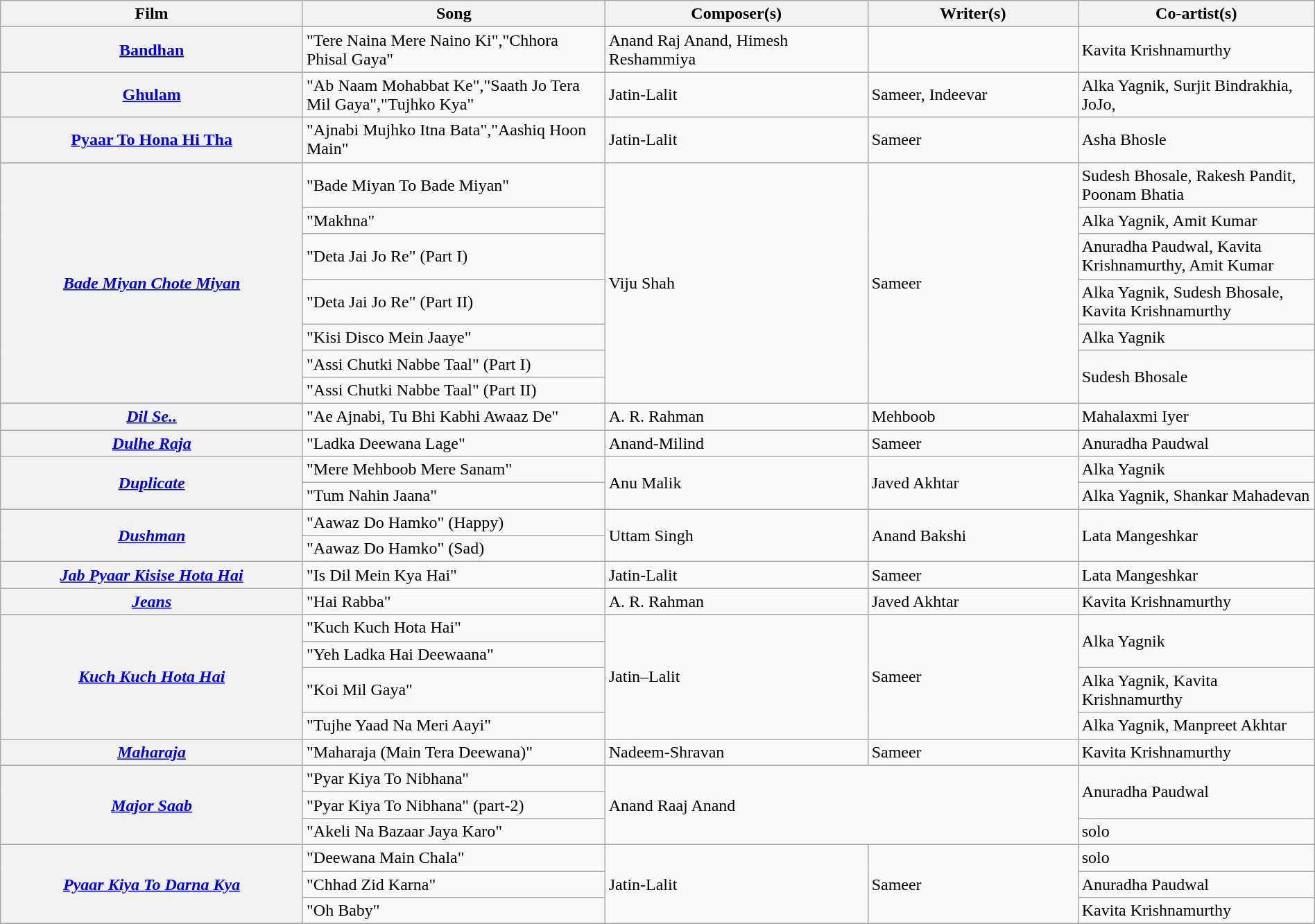<table class="wikitable plainrowheaders" width="100%" textcolor:#000;">
<tr>
<th scope="col" width=23%>Film</th>
<th scope="col" width=23%>Song</th>
<th scope="col" width=20%>Composer(s)</th>
<th scope="col" width=16%>Writer(s)</th>
<th scope="col" width=18%>Co-artist(s)</th>
</tr>
<tr>
<th><a href='#'>Bandhan</a></th>
<td>"Tere Naina Mere Naino Ki","Chhora Phisal Gaya"</td>
<td>Anand Raj Anand, Himesh Reshammiya</td>
<td></td>
<td>Kavita Krishnamurthy</td>
</tr>
<tr>
<th><a href='#'>Ghulam</a></th>
<td>"Ab Naam Mohabbat Ke","Saath Jo Tera Mil Gaya","Tujhko Kya"</td>
<td>Jatin-Lalit</td>
<td>Sameer, Indeevar</td>
<td>Alka Yagnik, Surjit Bindrakhia, JoJo,</td>
</tr>
<tr>
<th><a href='#'>Pyaar To Hona Hi Tha</a></th>
<td>"Ajnabi Mujhko Itna Bata","Aashiq Hoon Main"</td>
<td>Jatin-Lalit</td>
<td>Sameer</td>
<td>Asha Bhosle</td>
</tr>
<tr>
<th rowspan="7"><em><a href='#'>Bade Miyan Chote Miyan</a></em></th>
<td>"Bade Miyan To Bade Miyan"</td>
<td rowspan=7>Viju Shah</td>
<td rowspan=7>Sameer</td>
<td>Sudesh Bhosale, Rakesh Pandit, Poonam Bhatia</td>
</tr>
<tr>
<td>"Makhna"</td>
<td>Alka Yagnik, Amit Kumar</td>
</tr>
<tr>
<td>"Deta Jai Jo Re" (Part I)</td>
<td>Anuradha Paudwal, Kavita Krishnamurthy, Amit Kumar</td>
</tr>
<tr>
<td>"Deta Jai Jo Re" (Part II)</td>
<td>Alka Yagnik, Sudesh Bhosale, Kavita Krishnamurthy</td>
</tr>
<tr>
<td>"Kisi Disco Mein Jaaye"</td>
<td>Alka Yagnik</td>
</tr>
<tr>
<td>"Assi Chutki Nabbe Taal" (Part I)</td>
<td rowspan=2>Sudesh Bhosale</td>
</tr>
<tr>
<td>"Assi Chutki Nabbe Taal" (Part II)</td>
</tr>
<tr>
<th><em><a href='#'>Dil Se..</a></em></th>
<td>"Ae Ajnabi, Tu Bhi Kabhi Awaaz De"</td>
<td>A. R. Rahman</td>
<td>Mehboob</td>
<td>Mahalaxmi Iyer</td>
</tr>
<tr>
<th><em><a href='#'>Dulhe Raja</a></em></th>
<td>"Ladka Deewana Lage"</td>
<td>Anand-Milind</td>
<td>Sameer</td>
<td>Anuradha Paudwal</td>
</tr>
<tr>
<th rowspan="2"><em><a href='#'>Duplicate</a></em></th>
<td>"Mere Mehboob Mere Sanam"</td>
<td rowspan=2>Anu Malik</td>
<td rowspan=2>Javed Akhtar</td>
<td>Alka Yagnik</td>
</tr>
<tr>
<td>"Tum Nahin Jaana"</td>
<td>Alka Yagnik, Shankar Mahadevan</td>
</tr>
<tr>
<th Rowspan="2"><em><a href='#'>Dushman</a></em></th>
<td>"Aawaz Do Hamko" (Happy)</td>
<td rowspan=2>Uttam Singh</td>
<td rowspan=2>Anand Bakshi</td>
<td rowspan=2>Lata Mangeshkar</td>
</tr>
<tr>
<td>"Aawaz Do Hamko" (Sad)</td>
</tr>
<tr>
<th><em><a href='#'>Jab Pyaar Kisise Hota Hai</a></em></th>
<td>"Is Dil Mein Kya Hai"</td>
<td>Jatin-Lalit</td>
<td>Sameer</td>
<td>Lata Mangeshkar</td>
</tr>
<tr>
<th><em><a href='#'>Jeans</a></em></th>
<td>"Hai Rabba"</td>
<td>A. R. Rahman</td>
<td>Javed Akhtar</td>
<td>Kavita Krishnamurthy</td>
</tr>
<tr>
<th Rowspan=4><em><a href='#'>Kuch Kuch Hota Hai</a></em></th>
<td>"Kuch Kuch Hota Hai"</td>
<td rowspan=4>Jatin–Lalit</td>
<td rowspan=4>Sameer</td>
<td rowspan=2>Alka Yagnik</td>
</tr>
<tr>
<td>"Yeh Ladka Hai Deewaana"</td>
</tr>
<tr>
<td>"Koi Mil Gaya"</td>
<td>Alka Yagnik,  Kavita Krishnamurthy</td>
</tr>
<tr>
<td>"Tujhe Yaad Na Meri Aayi"</td>
<td>Alka Yagnik, Manpreet Akhtar</td>
</tr>
<tr>
<th><em><a href='#'>Maharaja</a></em></th>
<td>"Maharaja (Main Tera Deewana)"</td>
<td>Nadeem-Shravan</td>
<td>Sameer</td>
<td>Kavita Krishnamurthy</td>
</tr>
<tr>
<th Rowspan="3"><em><a href='#'>Major Saab</a></em></th>
<td>"Pyar Kiya To Nibhana"</td>
<td rowspan=3 colspan=2>Anand Raaj Anand</td>
<td rowspan=2>Anuradha Paudwal</td>
</tr>
<tr>
<td>"Pyar Kiya To Nibhana" (part-2)</td>
</tr>
<tr>
<td>"Akeli Na Bazaar Jaya Karo"</td>
<td>solo</td>
</tr>
<tr>
<th Rowspan="3"><em><a href='#'>Pyaar Kiya To Darna Kya</a></em></th>
<td>"Deewana Main Chala"</td>
<td rowspan=3>Jatin-Lalit</td>
<td rowspan=3>Sameer</td>
<td>solo</td>
</tr>
<tr>
<td>"Chhad Zid Karna"</td>
<td>Anuradha Paudwal</td>
</tr>
<tr>
<td>"Oh Baby"</td>
<td>Kavita Krishnamurthy</td>
</tr>
<tr>
</tr>
</table>
